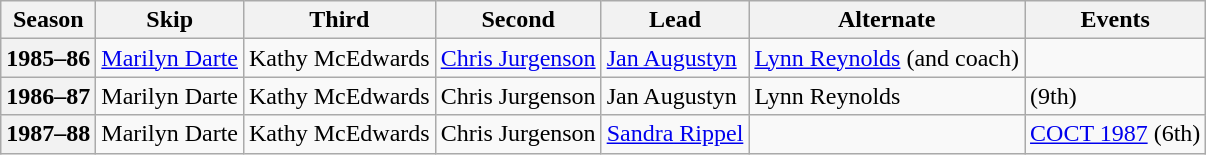<table class="wikitable">
<tr>
<th scope="col">Season</th>
<th scope="col">Skip</th>
<th scope="col">Third</th>
<th scope="col">Second</th>
<th scope="col">Lead</th>
<th scope="col">Alternate</th>
<th scope="col">Events</th>
</tr>
<tr>
<th scope="row">1985–86</th>
<td><a href='#'>Marilyn Darte</a></td>
<td>Kathy McEdwards</td>
<td><a href='#'>Chris Jurgenson</a></td>
<td><a href='#'>Jan Augustyn</a></td>
<td><a href='#'>Lynn Reynolds</a> (and coach)</td>
<td> <br> </td>
</tr>
<tr>
<th scope="row">1986–87</th>
<td>Marilyn Darte</td>
<td>Kathy McEdwards</td>
<td>Chris Jurgenson</td>
<td>Jan Augustyn</td>
<td>Lynn Reynolds</td>
<td> (9th)</td>
</tr>
<tr>
<th scope="row">1987–88</th>
<td>Marilyn Darte</td>
<td>Kathy McEdwards</td>
<td>Chris Jurgenson</td>
<td><a href='#'>Sandra Rippel</a></td>
<td></td>
<td><a href='#'>COCT 1987</a> (6th)</td>
</tr>
</table>
